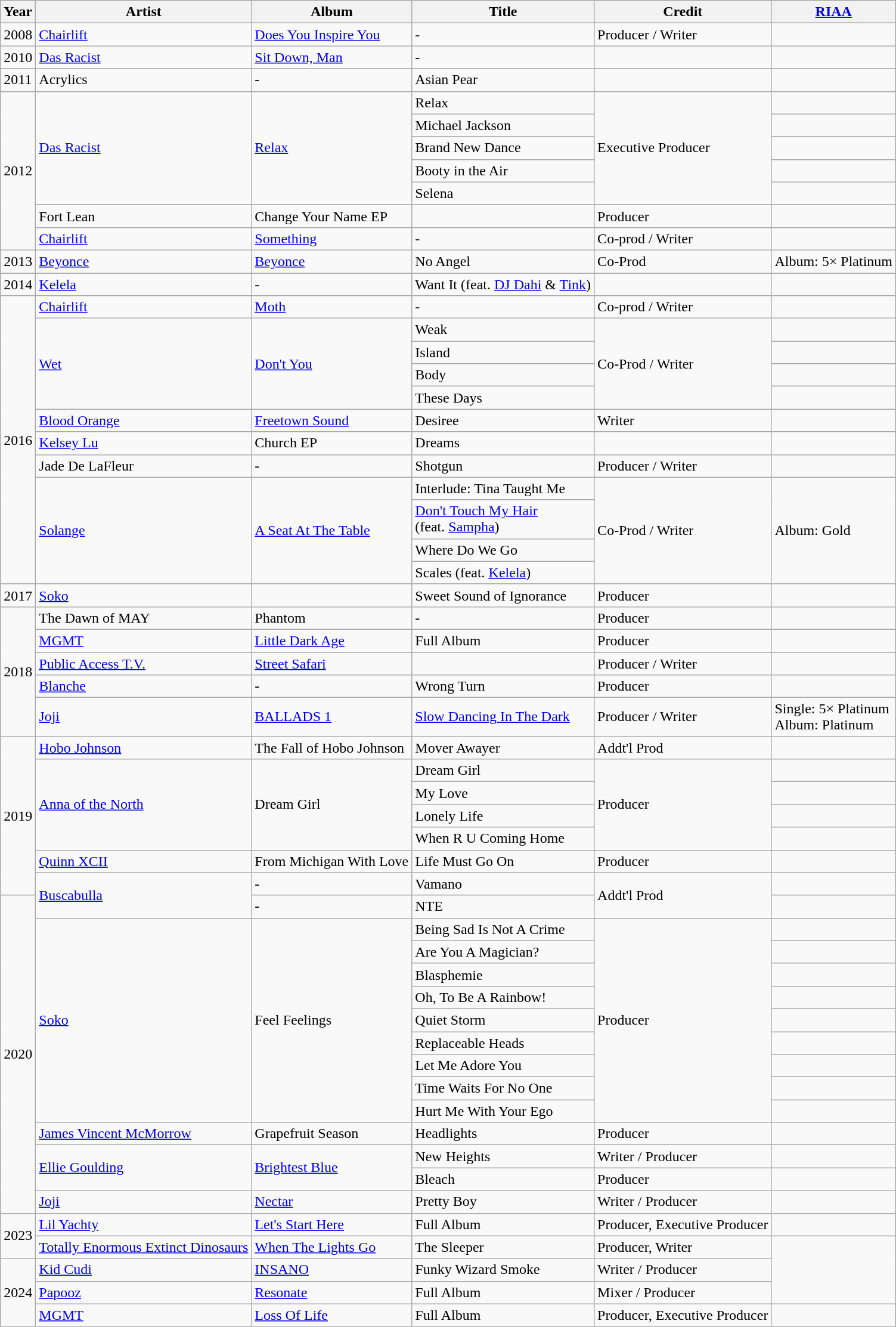<table class="wikitable">
<tr>
<th>Year</th>
<th>Artist</th>
<th>Album</th>
<th>Title</th>
<th>Credit</th>
<th><a href='#'>RIAA</a></th>
</tr>
<tr>
<td>2008</td>
<td><a href='#'>Chairlift</a></td>
<td><a href='#'>Does You Inspire You</a></td>
<td>-</td>
<td>Producer / Writer</td>
<td></td>
</tr>
<tr>
<td>2010</td>
<td><a href='#'>Das Racist</a></td>
<td><a href='#'>Sit Down, Man</a></td>
<td>-</td>
<td></td>
<td></td>
</tr>
<tr>
<td>2011</td>
<td>Acrylics</td>
<td>-</td>
<td>Asian Pear</td>
<td></td>
<td></td>
</tr>
<tr>
<td rowspan="7">2012</td>
<td rowspan="5"><a href='#'>Das Racist</a></td>
<td rowspan="5"><a href='#'>Relax</a></td>
<td>Relax</td>
<td rowspan="5">Executive Producer</td>
<td></td>
</tr>
<tr>
<td>Michael Jackson</td>
<td></td>
</tr>
<tr>
<td>Brand New Dance</td>
<td></td>
</tr>
<tr>
<td>Booty in the Air</td>
<td></td>
</tr>
<tr>
<td>Selena</td>
<td></td>
</tr>
<tr>
<td>Fort Lean</td>
<td>Change Your Name EP</td>
<td></td>
<td>Producer</td>
<td></td>
</tr>
<tr>
<td><a href='#'>Chairlift</a></td>
<td><a href='#'>Something</a></td>
<td>-</td>
<td>Co-prod / Writer</td>
<td></td>
</tr>
<tr>
<td>2013</td>
<td><a href='#'>Beyonce</a></td>
<td><a href='#'>Beyonce</a></td>
<td>No Angel</td>
<td>Co-Prod</td>
<td>Album: 5× Platinum</td>
</tr>
<tr>
<td>2014</td>
<td><a href='#'>Kelela</a></td>
<td>-</td>
<td>Want It (feat. <a href='#'>DJ Dahi</a> & <a href='#'>Tink</a>)</td>
<td></td>
<td></td>
</tr>
<tr>
<td rowspan="12">2016</td>
<td><a href='#'>Chairlift</a></td>
<td><a href='#'>Moth</a></td>
<td>-</td>
<td>Co-prod / Writer</td>
<td></td>
</tr>
<tr>
<td rowspan="4"><a href='#'>Wet</a></td>
<td rowspan="4"><a href='#'>Don't You</a></td>
<td>Weak</td>
<td rowspan="4">Co-Prod / Writer</td>
<td></td>
</tr>
<tr>
<td>Island</td>
<td></td>
</tr>
<tr>
<td>Body</td>
<td></td>
</tr>
<tr>
<td>These Days</td>
<td></td>
</tr>
<tr>
<td><a href='#'>Blood Orange</a></td>
<td><a href='#'>Freetown Sound</a></td>
<td>Desiree</td>
<td>Writer</td>
<td></td>
</tr>
<tr>
<td><a href='#'>Kelsey Lu</a></td>
<td>Church EP</td>
<td>Dreams</td>
<td></td>
<td></td>
</tr>
<tr>
<td>Jade De LaFleur</td>
<td>-</td>
<td>Shotgun</td>
<td>Producer / Writer</td>
<td></td>
</tr>
<tr>
<td rowspan="4"><a href='#'>Solange</a></td>
<td rowspan="4"><a href='#'>A Seat At The Table</a></td>
<td>Interlude: Tina Taught Me</td>
<td rowspan="4">Co-Prod / Writer</td>
<td rowspan="4">Album: Gold</td>
</tr>
<tr>
<td><a href='#'>Don't Touch My Hair</a><br>(feat. <a href='#'>Sampha</a>)</td>
</tr>
<tr>
<td>Where Do We Go</td>
</tr>
<tr>
<td>Scales (feat. <a href='#'>Kelela</a>)</td>
</tr>
<tr>
<td>2017</td>
<td><a href='#'>Soko</a></td>
<td></td>
<td>Sweet Sound of Ignorance</td>
<td>Producer</td>
<td></td>
</tr>
<tr>
<td rowspan="5">2018</td>
<td>The Dawn of MAY</td>
<td>Phantom</td>
<td>-</td>
<td>Producer</td>
<td></td>
</tr>
<tr>
<td><a href='#'>MGMT</a></td>
<td><a href='#'>Little Dark Age</a></td>
<td>Full Album</td>
<td>Producer</td>
<td></td>
</tr>
<tr>
<td><a href='#'>Public Access T.V.</a></td>
<td><a href='#'>Street Safari</a></td>
<td></td>
<td>Producer / Writer</td>
<td></td>
</tr>
<tr>
<td><a href='#'>Blanche</a></td>
<td>-</td>
<td>Wrong Turn</td>
<td>Producer</td>
<td></td>
</tr>
<tr>
<td><a href='#'>Joji</a></td>
<td><a href='#'>BALLADS 1</a></td>
<td><a href='#'>Slow Dancing In The Dark</a></td>
<td>Producer / Writer</td>
<td>Single: 5× Platinum<br>Album: Platinum</td>
</tr>
<tr>
<td rowspan="7">2019</td>
<td><a href='#'>Hobo Johnson</a></td>
<td>The Fall of Hobo Johnson</td>
<td>Mover Awayer</td>
<td>Addt'l Prod</td>
<td></td>
</tr>
<tr>
<td rowspan="4"><a href='#'>Anna of the North</a></td>
<td rowspan="4">Dream Girl</td>
<td>Dream Girl</td>
<td rowspan="4">Producer</td>
<td></td>
</tr>
<tr>
<td>My Love</td>
<td></td>
</tr>
<tr>
<td>Lonely Life</td>
<td></td>
</tr>
<tr>
<td>When R U Coming Home</td>
<td></td>
</tr>
<tr>
<td><a href='#'>Quinn XCII</a></td>
<td>From Michigan With Love</td>
<td>Life Must Go On</td>
<td>Producer</td>
<td></td>
</tr>
<tr>
<td rowspan="2"><a href='#'>Buscabulla</a></td>
<td>-</td>
<td>Vamano</td>
<td rowspan="2">Addt'l Prod</td>
<td></td>
</tr>
<tr>
<td rowspan="14">2020</td>
<td>-</td>
<td>NTE</td>
<td></td>
</tr>
<tr>
<td rowspan="9"><a href='#'>Soko</a></td>
<td rowspan="9">Feel Feelings</td>
<td>Being Sad Is Not A Crime</td>
<td rowspan="9">Producer</td>
<td></td>
</tr>
<tr>
<td>Are You A Magician?</td>
<td></td>
</tr>
<tr>
<td>Blasphemie</td>
<td></td>
</tr>
<tr>
<td>Oh, To Be A Rainbow!</td>
<td></td>
</tr>
<tr>
<td>Quiet Storm</td>
<td></td>
</tr>
<tr>
<td>Replaceable Heads</td>
<td></td>
</tr>
<tr>
<td>Let Me Adore You</td>
<td></td>
</tr>
<tr>
<td>Time Waits For No One</td>
<td></td>
</tr>
<tr>
<td>Hurt Me With Your Ego</td>
<td></td>
</tr>
<tr>
<td><a href='#'>James Vincent McMorrow</a></td>
<td>Grapefruit Season</td>
<td>Headlights</td>
<td>Producer</td>
<td></td>
</tr>
<tr>
<td rowspan="2"><a href='#'>Ellie Goulding</a></td>
<td rowspan="2"><a href='#'>Brightest Blue</a></td>
<td>New Heights</td>
<td>Writer / Producer</td>
<td></td>
</tr>
<tr>
<td>Bleach</td>
<td>Producer</td>
<td></td>
</tr>
<tr>
<td><a href='#'>Joji</a></td>
<td><a href='#'>Nectar</a></td>
<td>Pretty Boy</td>
<td>Writer / Producer</td>
<td></td>
</tr>
<tr>
<td rowspan="2">2023</td>
<td><a href='#'>Lil Yachty</a></td>
<td><a href='#'>Let's Start Here</a></td>
<td>Full Album</td>
<td>Producer, Executive Producer</td>
<td></td>
</tr>
<tr>
<td><a href='#'>Totally Enormous Extinct Dinosaurs</a></td>
<td><a href='#'>When The Lights Go</a></td>
<td>The Sleeper</td>
<td>Producer, Writer</td>
</tr>
<tr>
<td rowspan="14">2024</td>
<td><a href='#'>Kid Cudi</a></td>
<td><a href='#'>INSANO</a></td>
<td>Funky Wizard Smoke</td>
<td>Writer / Producer</td>
</tr>
<tr>
<td><a href='#'>Papooz</a></td>
<td><a href='#'>Resonate</a></td>
<td>Full Album</td>
<td>Mixer / Producer</td>
</tr>
<tr>
<td><a href='#'>MGMT</a></td>
<td><a href='#'>Loss Of Life</a></td>
<td>Full Album</td>
<td>Producer, Executive Producer </td>
<td></td>
</tr>
</table>
